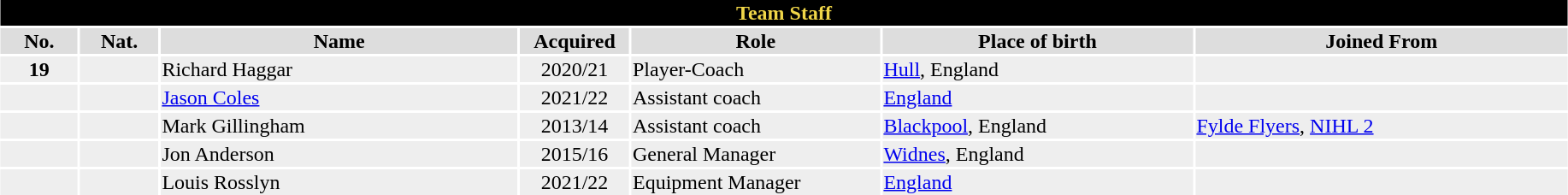<table class="toccolours"  style="width:97%; clear:both; margin:1.5em auto; text-align:center;">
<tr>
<th colspan="10" style="background:black; color:#f0d648;”">Team Staff</th>
</tr>
<tr style="background:#ddd;">
<th width=5%>No.</th>
<th width=5%>Nat.</th>
<th !width=22%>Name</th>
<th width=7%>Acquired</th>
<th width=16%>Role</th>
<th width=20%>Place of birth</th>
<th width=24%>Joined From</th>
</tr>
<tr style="background:#eee;">
<td><strong>19</strong></td>
<td></td>
<td align=left>Richard Haggar</td>
<td>2020/21</td>
<td align=left>Player-Coach</td>
<td align=left><a href='#'>Hull</a>, England</td>
<td align=left></td>
</tr>
<tr style="background:#eee;">
<td></td>
<td></td>
<td align=left><a href='#'>Jason Coles</a></td>
<td>2021/22</td>
<td align=left>Assistant coach</td>
<td align=left><a href='#'>England</a></td>
<td align=left></td>
</tr>
<tr style="background:#eee;">
<td></td>
<td></td>
<td align=left>Mark Gillingham</td>
<td>2013/14</td>
<td align=left>Assistant coach</td>
<td align=left><a href='#'>Blackpool</a>, England</td>
<td align=left><a href='#'>Fylde Flyers</a>, <a href='#'>NIHL 2</a></td>
</tr>
<tr style="background:#eee;">
<td></td>
<td></td>
<td align=left>Jon Anderson</td>
<td>2015/16</td>
<td align=left>General Manager</td>
<td align=left><a href='#'>Widnes</a>, England</td>
<td align=left></td>
</tr>
<tr style="background:#eee;">
<td></td>
<td></td>
<td align=left>Louis Rosslyn</td>
<td>2021/22</td>
<td align=left>Equipment Manager</td>
<td align=left><a href='#'>England</a></td>
<td align=left></td>
</tr>
</table>
